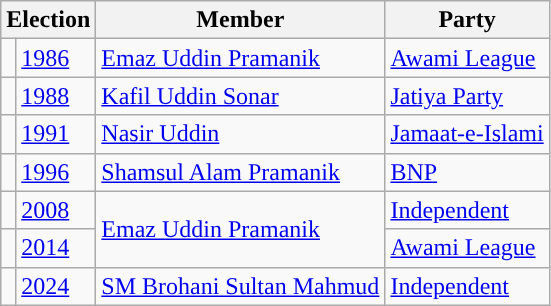<table class="wikitable">
<tr>
<th colspan="2">Election</th>
<th>Member</th>
<th>Party</th>
</tr>
<tr>
<td style="background-color:"></td>
<td><a href='#'>1986</a></td>
<td><a href='#'>Emaz Uddin Pramanik</a></td>
<td><a href='#'>Awami League</a></td>
</tr>
<tr>
<td style="background-color:"></td>
<td><a href='#'>1988</a></td>
<td><a href='#'>Kafil Uddin Sonar</a></td>
<td><a href='#'>Jatiya Party</a></td>
</tr>
<tr>
<td style="background-color:"></td>
<td><a href='#'>1991</a></td>
<td><a href='#'>Nasir Uddin</a></td>
<td><a href='#'>Jamaat-e-Islami</a></td>
</tr>
<tr>
<td style="background-color:"></td>
<td><a href='#'>1996</a></td>
<td><a href='#'>Shamsul Alam Pramanik</a></td>
<td><a href='#'>BNP</a></td>
</tr>
<tr>
<td style="background-color:"></td>
<td><a href='#'>2008</a></td>
<td rowspan="2"><a href='#'>Emaz Uddin Pramanik</a></td>
<td><a href='#'>Independent</a></td>
</tr>
<tr>
<td style="background-color:"></td>
<td><a href='#'>2014</a></td>
<td><a href='#'>Awami League</a></td>
</tr>
<tr>
<td style="background-color:"></td>
<td><a href='#'>2024</a></td>
<td><a href='#'>SM Brohani Sultan Mahmud</a></td>
<td><a href='#'>Independent</a></td>
</tr>
</table>
